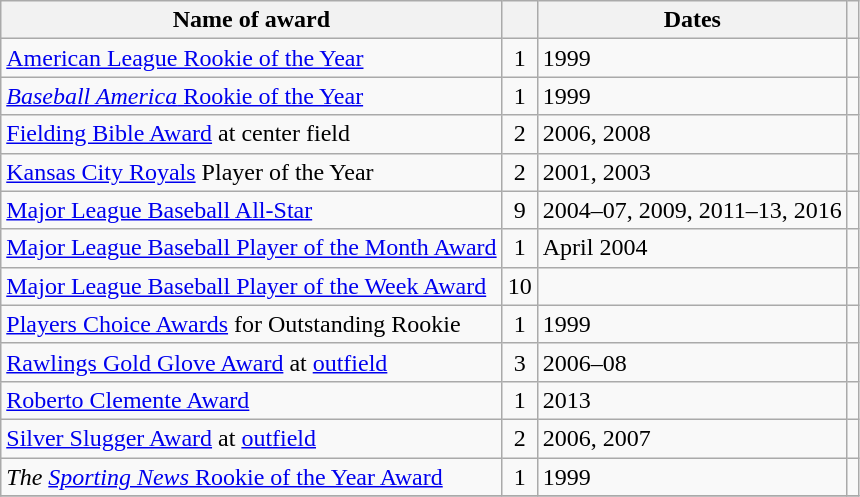<table class="wikitable" margin: 5px; text-align: center;>
<tr>
<th>Name of award</th>
<th></th>
<th>Dates</th>
<th></th>
</tr>
<tr>
<td><a href='#'>American League Rookie of the Year</a></td>
<td align="center">1</td>
<td>1999</td>
<td></td>
</tr>
<tr>
<td><a href='#'><em>Baseball America</em> Rookie of the Year</a></td>
<td align="center">1</td>
<td>1999</td>
<td></td>
</tr>
<tr>
<td><a href='#'>Fielding Bible Award</a> at center field</td>
<td align="center">2</td>
<td>2006, 2008</td>
<td></td>
</tr>
<tr>
<td><a href='#'>Kansas City Royals</a> Player of the Year</td>
<td align="center">2</td>
<td>2001, 2003</td>
<td></td>
</tr>
<tr>
<td><a href='#'>Major League Baseball All-Star</a></td>
<td align="center">9</td>
<td>2004–07, 2009, 2011–13, 2016</td>
<td></td>
</tr>
<tr>
<td><a href='#'>Major League Baseball Player of the Month Award</a></td>
<td align="center">1</td>
<td>April 2004</td>
<td></td>
</tr>
<tr>
<td><a href='#'>Major League Baseball Player of the Week Award</a></td>
<td align="center">10</td>
<td></td>
<td></td>
</tr>
<tr>
<td><a href='#'>Players Choice Awards</a> for Outstanding Rookie</td>
<td align="center">1</td>
<td>1999</td>
<td></td>
</tr>
<tr>
<td><a href='#'>Rawlings Gold Glove Award</a> at <a href='#'>outfield</a></td>
<td align="center">3</td>
<td>2006–08</td>
<td></td>
</tr>
<tr>
<td><a href='#'>Roberto Clemente Award</a></td>
<td align="center">1</td>
<td>2013</td>
<td></td>
</tr>
<tr>
<td><a href='#'>Silver Slugger Award</a> at <a href='#'>outfield</a></td>
<td align="center">2</td>
<td>2006, 2007</td>
<td></td>
</tr>
<tr>
<td><em>The</em> <a href='#'><em>Sporting News</em> Rookie of the Year Award</a></td>
<td align="center">1</td>
<td>1999</td>
<td></td>
</tr>
<tr>
</tr>
</table>
